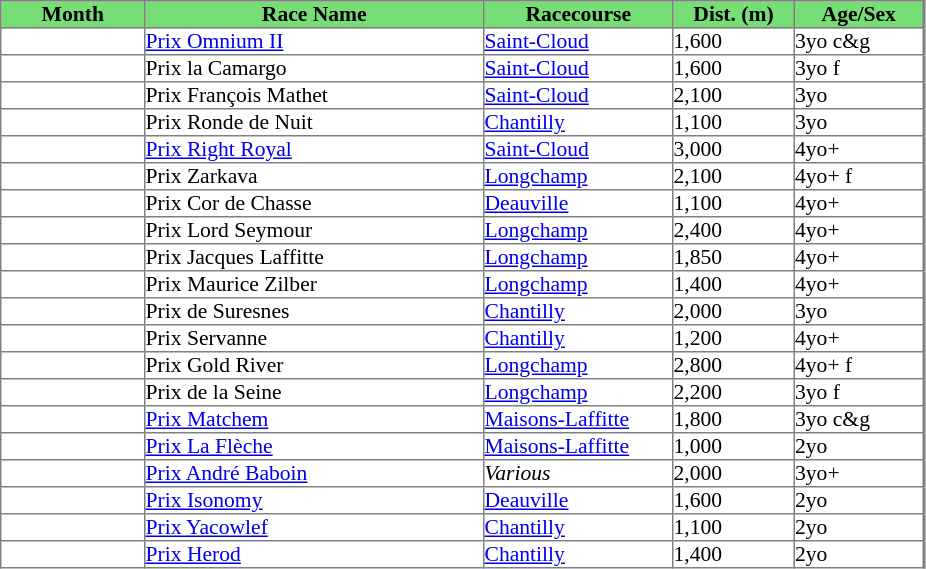<table class = "sortable" | border="1" cellpadding="0" style="border-collapse: collapse; font-size:90%">
<tr bgcolor="#77dd77" align="center">
<th>Month</th>
<th>Race Name</th>
<th>Racecourse</th>
<th>Dist. (m)</th>
<th>Age/Sex</th>
</tr>
<tr>
<td width=95px></td>
<td width=225px><a href='#'>Prix Omnium II</a></td>
<td width=125px><a href='#'>Saint-Cloud</a></td>
<td width=80px>1,600</td>
<td width=85px>3yo c&g</td>
</tr>
<tr>
<td></td>
<td>Prix la Camargo</td>
<td><a href='#'>Saint-Cloud</a></td>
<td>1,600</td>
<td>3yo f</td>
</tr>
<tr>
<td></td>
<td>Prix François Mathet</td>
<td><a href='#'>Saint-Cloud</a></td>
<td>2,100</td>
<td>3yo</td>
</tr>
<tr>
<td></td>
<td>Prix Ronde de Nuit</td>
<td><a href='#'>Chantilly</a></td>
<td>1,100</td>
<td>3yo</td>
</tr>
<tr>
<td></td>
<td><a href='#'>Prix Right Royal</a></td>
<td><a href='#'>Saint-Cloud</a></td>
<td>3,000</td>
<td width=85px>4yo+</td>
</tr>
<tr>
<td></td>
<td>Prix Zarkava</td>
<td><a href='#'>Longchamp</a></td>
<td>2,100</td>
<td>4yo+ f</td>
</tr>
<tr>
<td></td>
<td>Prix Cor de Chasse</td>
<td><a href='#'>Deauville</a></td>
<td>1,100</td>
<td>4yo+</td>
</tr>
<tr>
<td></td>
<td>Prix Lord Seymour</td>
<td><a href='#'>Longchamp</a></td>
<td>2,400</td>
<td>4yo+</td>
</tr>
<tr>
<td></td>
<td>Prix Jacques Laffitte</td>
<td><a href='#'>Longchamp</a></td>
<td>1,850</td>
<td>4yo+</td>
</tr>
<tr>
<td></td>
<td>Prix Maurice Zilber</td>
<td><a href='#'>Longchamp</a></td>
<td>1,400</td>
<td>4yo+</td>
</tr>
<tr>
<td></td>
<td>Prix de Suresnes</td>
<td><a href='#'>Chantilly</a></td>
<td>2,000</td>
<td>3yo</td>
<td></td>
</tr>
<tr>
<td></td>
<td>Prix Servanne</td>
<td><a href='#'>Chantilly</a></td>
<td>1,200</td>
<td>4yo+</td>
<td></td>
</tr>
<tr>
<td></td>
<td>Prix Gold River</td>
<td><a href='#'>Longchamp</a></td>
<td>2,800</td>
<td>4yo+ f</td>
<td></td>
</tr>
<tr>
<td></td>
<td>Prix de la Seine</td>
<td><a href='#'>Longchamp</a></td>
<td>2,200</td>
<td>3yo f</td>
<td></td>
</tr>
<tr>
<td></td>
<td><a href='#'>Prix Matchem</a></td>
<td><a href='#'>Maisons-Laffitte</a></td>
<td>1,800</td>
<td>3yo c&g</td>
</tr>
<tr>
<td></td>
<td><a href='#'>Prix La Flèche</a></td>
<td><a href='#'>Maisons-Laffitte</a></td>
<td>1,000</td>
<td>2yo</td>
</tr>
<tr>
<td></td>
<td><a href='#'>Prix André Baboin</a></td>
<td><em>Various</em></td>
<td>2,000</td>
<td>3yo+</td>
</tr>
<tr>
<td></td>
<td><a href='#'>Prix Isonomy</a></td>
<td><a href='#'>Deauville</a></td>
<td>1,600</td>
<td>2yo</td>
</tr>
<tr>
<td></td>
<td><a href='#'>Prix Yacowlef</a></td>
<td><a href='#'>Chantilly</a></td>
<td>1,100</td>
<td>2yo</td>
</tr>
<tr>
<td></td>
<td><a href='#'>Prix Herod</a></td>
<td><a href='#'>Chantilly</a></td>
<td>1,400</td>
<td>2yo</td>
</tr>
</table>
